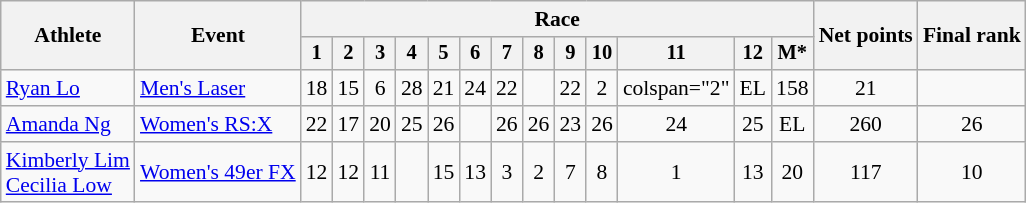<table class="wikitable" style="font-size:90%">
<tr>
<th rowspan="2">Athlete</th>
<th rowspan="2">Event</th>
<th colspan=13>Race</th>
<th rowspan=2>Net points</th>
<th rowspan=2>Final rank</th>
</tr>
<tr style="font-size:95%">
<th>1</th>
<th>2</th>
<th>3</th>
<th>4</th>
<th>5</th>
<th>6</th>
<th>7</th>
<th>8</th>
<th>9</th>
<th>10</th>
<th>11</th>
<th>12</th>
<th>M*</th>
</tr>
<tr style="text-align:center">
<td style="text-align:left"><a href='#'>Ryan Lo</a></td>
<td style="text-align:left"><a href='#'>Men's Laser</a></td>
<td>18</td>
<td>15</td>
<td>6</td>
<td>28</td>
<td>21</td>
<td>24</td>
<td>22</td>
<td></td>
<td>22</td>
<td>2</td>
<td>colspan="2" </td>
<td>EL</td>
<td>158</td>
<td>21</td>
</tr>
<tr style="text-align:center">
<td style="text-align:left"><a href='#'>Amanda Ng</a></td>
<td style="text-align:left"><a href='#'>Women's RS:X</a></td>
<td>22</td>
<td>17</td>
<td>20</td>
<td>25</td>
<td>26</td>
<td></td>
<td>26</td>
<td>26</td>
<td>23</td>
<td>26</td>
<td>24</td>
<td>25</td>
<td>EL</td>
<td>260</td>
<td>26</td>
</tr>
<tr style="text-align:center">
<td style="text-align:left"><a href='#'>Kimberly Lim</a><br><a href='#'>Cecilia Low</a></td>
<td style="text-align:left"><a href='#'>Women's 49er FX</a></td>
<td>12</td>
<td>12</td>
<td>11</td>
<td></td>
<td>15</td>
<td>13</td>
<td>3</td>
<td>2</td>
<td>7</td>
<td>8</td>
<td>1</td>
<td>13</td>
<td>20</td>
<td>117</td>
<td>10</td>
</tr>
</table>
